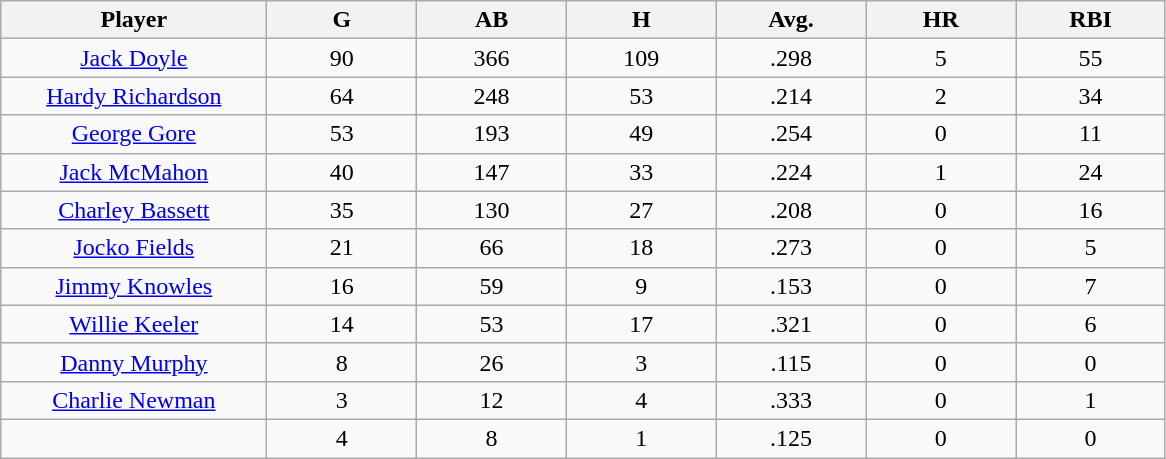<table class="wikitable sortable">
<tr>
<th bgcolor="#DDDDFF" width="16%">Player</th>
<th bgcolor="#DDDDFF" width="9%">G</th>
<th bgcolor="#DDDDFF" width="9%">AB</th>
<th bgcolor="#DDDDFF" width="9%">H</th>
<th bgcolor="#DDDDFF" width="9%">Avg.</th>
<th bgcolor="#DDDDFF" width="9%">HR</th>
<th bgcolor="#DDDDFF" width="9%">RBI</th>
</tr>
<tr align="center">
<td><a href='#'>Jack Doyle</a></td>
<td>90</td>
<td>366</td>
<td>109</td>
<td>.298</td>
<td>5</td>
<td>55</td>
</tr>
<tr align=center>
<td><a href='#'>Hardy Richardson</a></td>
<td>64</td>
<td>248</td>
<td>53</td>
<td>.214</td>
<td>2</td>
<td>34</td>
</tr>
<tr align=center>
<td><a href='#'>George Gore</a></td>
<td>53</td>
<td>193</td>
<td>49</td>
<td>.254</td>
<td>0</td>
<td>11</td>
</tr>
<tr align=center>
<td><a href='#'>Jack McMahon</a></td>
<td>40</td>
<td>147</td>
<td>33</td>
<td>.224</td>
<td>1</td>
<td>24</td>
</tr>
<tr align=center>
<td><a href='#'>Charley Bassett</a></td>
<td>35</td>
<td>130</td>
<td>27</td>
<td>.208</td>
<td>0</td>
<td>16</td>
</tr>
<tr align=center>
<td><a href='#'>Jocko Fields</a></td>
<td>21</td>
<td>66</td>
<td>18</td>
<td>.273</td>
<td>0</td>
<td>5</td>
</tr>
<tr align=center>
<td><a href='#'>Jimmy Knowles</a></td>
<td>16</td>
<td>59</td>
<td>9</td>
<td>.153</td>
<td>0</td>
<td>7</td>
</tr>
<tr align=center>
<td><a href='#'>Willie Keeler</a></td>
<td>14</td>
<td>53</td>
<td>17</td>
<td>.321</td>
<td>0</td>
<td>6</td>
</tr>
<tr align=center>
<td><a href='#'>Danny Murphy</a></td>
<td>8</td>
<td>26</td>
<td>3</td>
<td>.115</td>
<td>0</td>
<td>0</td>
</tr>
<tr align=center>
<td><a href='#'>Charlie Newman</a></td>
<td>3</td>
<td>12</td>
<td>4</td>
<td>.333</td>
<td>0</td>
<td>1</td>
</tr>
<tr align=center>
<td></td>
<td>4</td>
<td>8</td>
<td>1</td>
<td>.125</td>
<td>0</td>
<td>0</td>
</tr>
</table>
